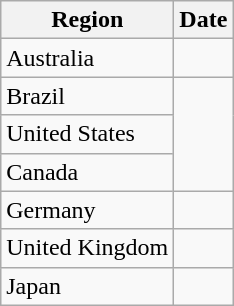<table class="wikitable">
<tr>
<th>Region</th>
<th>Date</th>
</tr>
<tr>
<td>Australia</td>
<td></td>
</tr>
<tr>
<td>Brazil</td>
<td rowspan="3"></td>
</tr>
<tr>
<td>United States</td>
</tr>
<tr>
<td>Canada</td>
</tr>
<tr>
<td>Germany</td>
<td></td>
</tr>
<tr>
<td>United Kingdom</td>
<td></td>
</tr>
<tr>
<td>Japan</td>
<td></td>
</tr>
</table>
